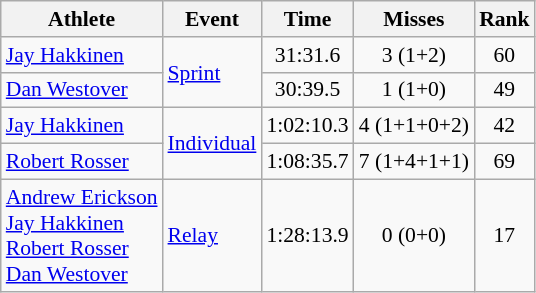<table class=wikitable style=font-size:90%;text-align:center>
<tr>
<th>Athlete</th>
<th>Event</th>
<th>Time</th>
<th>Misses</th>
<th>Rank</th>
</tr>
<tr>
<td align=left><a href='#'>Jay Hakkinen</a></td>
<td align=left rowspan=2><a href='#'>Sprint</a></td>
<td>31:31.6</td>
<td>3 (1+2)</td>
<td>60</td>
</tr>
<tr>
<td align=left><a href='#'>Dan Westover</a></td>
<td>30:39.5</td>
<td>1 (1+0)</td>
<td>49</td>
</tr>
<tr>
<td align=left><a href='#'>Jay Hakkinen</a></td>
<td align=left rowspan=2><a href='#'>Individual</a></td>
<td>1:02:10.3</td>
<td>4 (1+1+0+2)</td>
<td>42</td>
</tr>
<tr>
<td align=left><a href='#'>Robert Rosser</a></td>
<td>1:08:35.7</td>
<td>7 (1+4+1+1)</td>
<td>69</td>
</tr>
<tr>
<td align=left><a href='#'>Andrew Erickson</a><br><a href='#'>Jay Hakkinen</a><br><a href='#'>Robert Rosser</a><br><a href='#'>Dan Westover</a></td>
<td align=left><a href='#'>Relay</a></td>
<td>1:28:13.9</td>
<td>0 (0+0)</td>
<td>17</td>
</tr>
</table>
